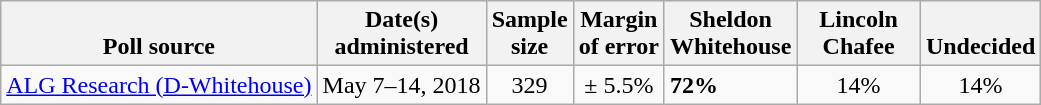<table class="wikitable">
<tr valign=bottom>
<th>Poll source</th>
<th>Date(s)<br>administered</th>
<th>Sample<br>size</th>
<th>Margin<br>of error</th>
<th style="width:75px;">Sheldon<br>Whitehouse</th>
<th style="width:75px;">Lincoln<br>Chafee</th>
<th>Undecided</th>
</tr>
<tr>
<td><a href='#'>ALG Research (D-Whitehouse)</a></td>
<td align=center>May 7–14, 2018</td>
<td align=center>329</td>
<td align=center>± 5.5%</td>
<td><strong>72%</strong></td>
<td align=center>14%</td>
<td align=center>14%</td>
</tr>
</table>
